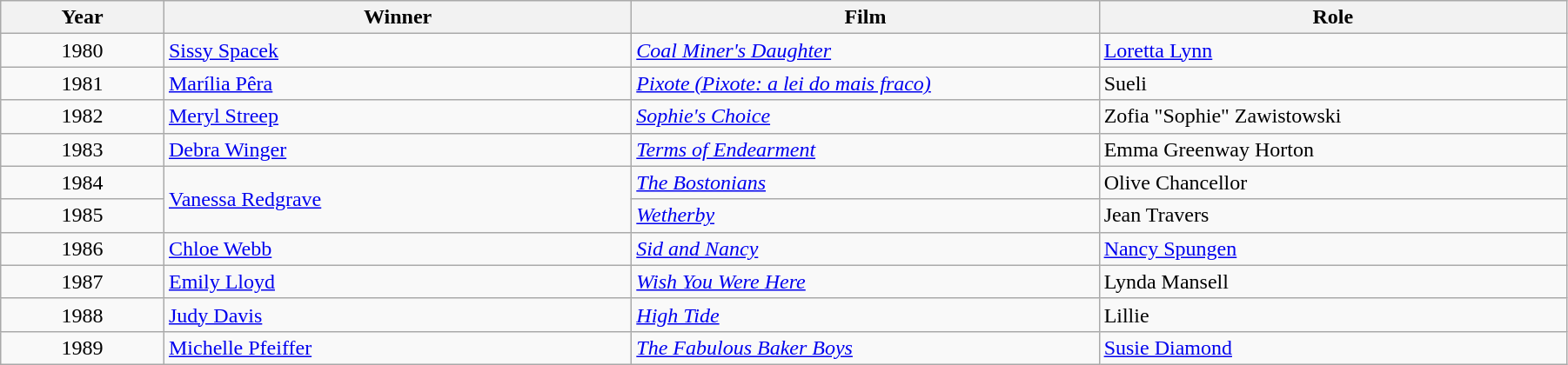<table class="wikitable" width="95%" cellpadding="5">
<tr>
<th width="100"><strong>Year</strong></th>
<th width="300"><strong>Winner</strong></th>
<th width="300"><strong>Film</strong></th>
<th width="300"><strong>Role</strong></th>
</tr>
<tr>
<td style="text-align:center;">1980</td>
<td><a href='#'>Sissy Spacek</a></td>
<td><em><a href='#'>Coal Miner's Daughter</a></em></td>
<td><a href='#'>Loretta Lynn</a></td>
</tr>
<tr>
<td style="text-align:center;">1981</td>
<td><a href='#'>Marília Pêra</a></td>
<td><em><a href='#'>Pixote (Pixote: a lei do mais fraco)</a></em></td>
<td>Sueli</td>
</tr>
<tr>
<td style="text-align:center;">1982</td>
<td><a href='#'>Meryl Streep</a></td>
<td><em><a href='#'>Sophie's Choice</a></em></td>
<td>Zofia "Sophie" Zawistowski</td>
</tr>
<tr>
<td style="text-align:center;">1983</td>
<td><a href='#'>Debra Winger</a></td>
<td><em><a href='#'>Terms of Endearment</a></em></td>
<td>Emma Greenway Horton</td>
</tr>
<tr>
<td style="text-align:center;">1984</td>
<td rowspan=2><a href='#'>Vanessa Redgrave</a></td>
<td><em><a href='#'>The Bostonians</a></em></td>
<td>Olive Chancellor</td>
</tr>
<tr>
<td style="text-align:center;">1985</td>
<td><em><a href='#'>Wetherby</a></em></td>
<td>Jean Travers</td>
</tr>
<tr>
<td style="text-align:center;">1986</td>
<td><a href='#'>Chloe Webb</a></td>
<td><em><a href='#'>Sid and Nancy</a></em></td>
<td><a href='#'>Nancy Spungen</a></td>
</tr>
<tr>
<td style="text-align:center;">1987</td>
<td><a href='#'>Emily Lloyd</a></td>
<td><em><a href='#'>Wish You Were Here</a></em></td>
<td>Lynda Mansell</td>
</tr>
<tr>
<td style="text-align:center;">1988</td>
<td><a href='#'>Judy Davis</a></td>
<td><em><a href='#'>High Tide</a></em></td>
<td>Lillie</td>
</tr>
<tr>
<td style="text-align:center;">1989</td>
<td><a href='#'>Michelle Pfeiffer</a></td>
<td><em><a href='#'>The Fabulous Baker Boys</a></em></td>
<td><a href='#'>Susie Diamond</a></td>
</tr>
</table>
